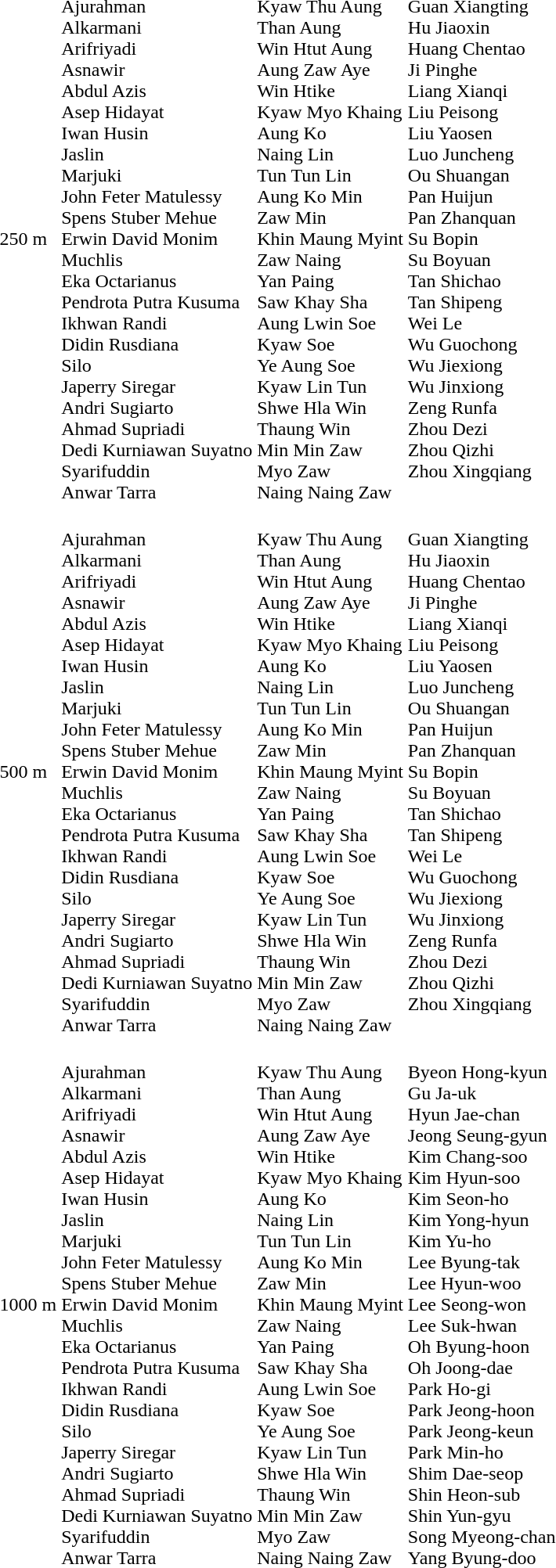<table>
<tr>
<td>250 m<br></td>
<td valign=top><br>Ajurahman<br>Alkarmani<br>Arifriyadi<br>Asnawir<br>Abdul Azis<br>Asep Hidayat<br>Iwan Husin<br>Jaslin<br>Marjuki<br>John Feter Matulessy<br>Spens Stuber Mehue<br>Erwin David Monim<br>Muchlis<br>Eka Octarianus<br>Pendrota Putra Kusuma<br>Ikhwan Randi<br>Didin Rusdiana<br>Silo<br>Japerry Siregar<br>Andri Sugiarto<br>Ahmad Supriadi<br>Dedi Kurniawan Suyatno<br>Syarifuddin<br>Anwar Tarra</td>
<td valign=top><br>Kyaw Thu Aung<br>Than Aung<br>Win Htut Aung<br>Aung Zaw Aye<br>Win Htike<br>Kyaw Myo Khaing<br>Aung Ko<br>Naing Lin<br>Tun Tun Lin<br>Aung Ko Min<br>Zaw Min<br>Khin Maung Myint<br>Zaw Naing<br>Yan Paing<br>Saw Khay Sha<br>Aung Lwin Soe<br>Kyaw Soe<br>Ye Aung Soe<br>Kyaw Lin Tun<br>Shwe Hla Win<br>Thaung Win<br>Min Min Zaw<br>Myo Zaw<br>Naing Naing Zaw</td>
<td valign=top><br>Guan Xiangting<br>Hu Jiaoxin<br>Huang Chentao<br>Ji Pinghe<br>Liang Xianqi<br>Liu Peisong<br>Liu Yaosen<br>Luo Juncheng<br>Ou Shuangan<br>Pan Huijun<br>Pan Zhanquan<br>Su Bopin<br>Su Boyuan<br>Tan Shichao<br>Tan Shipeng<br>Wei Le<br>Wu Guochong<br>Wu Jiexiong<br>Wu Jinxiong<br>Zeng Runfa<br>Zhou Dezi<br>Zhou Qizhi<br>Zhou Xingqiang</td>
</tr>
<tr>
<td>500 m<br></td>
<td valign=top><br>Ajurahman<br>Alkarmani<br>Arifriyadi<br>Asnawir<br>Abdul Azis<br>Asep Hidayat<br>Iwan Husin<br>Jaslin<br>Marjuki<br>John Feter Matulessy<br>Spens Stuber Mehue<br>Erwin David Monim<br>Muchlis<br>Eka Octarianus<br>Pendrota Putra Kusuma<br>Ikhwan Randi<br>Didin Rusdiana<br>Silo<br>Japerry Siregar<br>Andri Sugiarto<br>Ahmad Supriadi<br>Dedi Kurniawan Suyatno<br>Syarifuddin<br>Anwar Tarra</td>
<td valign=top><br>Kyaw Thu Aung<br>Than Aung<br>Win Htut Aung<br>Aung Zaw Aye<br>Win Htike<br>Kyaw Myo Khaing<br>Aung Ko<br>Naing Lin<br>Tun Tun Lin<br>Aung Ko Min<br>Zaw Min<br>Khin Maung Myint<br>Zaw Naing<br>Yan Paing<br>Saw Khay Sha<br>Aung Lwin Soe<br>Kyaw Soe<br>Ye Aung Soe<br>Kyaw Lin Tun<br>Shwe Hla Win<br>Thaung Win<br>Min Min Zaw<br>Myo Zaw<br>Naing Naing Zaw</td>
<td valign=top><br>Guan Xiangting<br>Hu Jiaoxin<br>Huang Chentao<br>Ji Pinghe<br>Liang Xianqi<br>Liu Peisong<br>Liu Yaosen<br>Luo Juncheng<br>Ou Shuangan<br>Pan Huijun<br>Pan Zhanquan<br>Su Bopin<br>Su Boyuan<br>Tan Shichao<br>Tan Shipeng<br>Wei Le<br>Wu Guochong<br>Wu Jiexiong<br>Wu Jinxiong<br>Zeng Runfa<br>Zhou Dezi<br>Zhou Qizhi<br>Zhou Xingqiang</td>
</tr>
<tr>
<td>1000 m<br></td>
<td valign=top><br>Ajurahman<br>Alkarmani<br>Arifriyadi<br>Asnawir<br>Abdul Azis<br>Asep Hidayat<br>Iwan Husin<br>Jaslin<br>Marjuki<br>John Feter Matulessy<br>Spens Stuber Mehue<br>Erwin David Monim<br>Muchlis<br>Eka Octarianus<br>Pendrota Putra Kusuma<br>Ikhwan Randi<br>Didin Rusdiana<br>Silo<br>Japerry Siregar<br>Andri Sugiarto<br>Ahmad Supriadi<br>Dedi Kurniawan Suyatno<br>Syarifuddin<br>Anwar Tarra</td>
<td valign=top><br>Kyaw Thu Aung<br>Than Aung<br>Win Htut Aung<br>Aung Zaw Aye<br>Win Htike<br>Kyaw Myo Khaing<br>Aung Ko<br>Naing Lin<br>Tun Tun Lin<br>Aung Ko Min<br>Zaw Min<br>Khin Maung Myint<br>Zaw Naing<br>Yan Paing<br>Saw Khay Sha<br>Aung Lwin Soe<br>Kyaw Soe<br>Ye Aung Soe<br>Kyaw Lin Tun<br>Shwe Hla Win<br>Thaung Win<br>Min Min Zaw<br>Myo Zaw<br>Naing Naing Zaw</td>
<td valign=top><br>Byeon Hong-kyun<br>Gu Ja-uk<br>Hyun Jae-chan<br>Jeong Seung-gyun<br>Kim Chang-soo<br>Kim Hyun-soo<br>Kim Seon-ho<br>Kim Yong-hyun<br>Kim Yu-ho<br>Lee Byung-tak<br>Lee Hyun-woo<br>Lee Seong-won<br>Lee Suk-hwan<br>Oh Byung-hoon<br>Oh Joong-dae<br>Park Ho-gi<br>Park Jeong-hoon<br>Park Jeong-keun<br>Park Min-ho<br>Shim Dae-seop<br>Shin Heon-sub<br>Shin Yun-gyu<br>Song Myeong-chan<br>Yang Byung-doo</td>
</tr>
</table>
